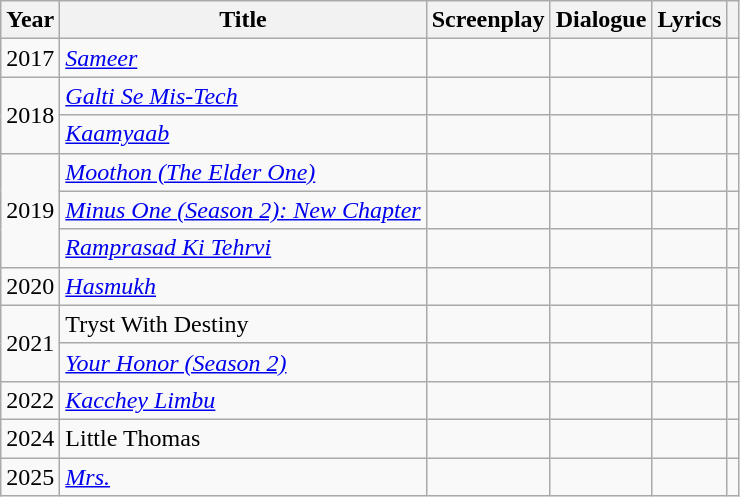<table class="wikitable sortable">
<tr>
<th scope="col">Year</th>
<th scope="col">Title</th>
<th scope="col">Screenplay</th>
<th scope="col">Dialogue</th>
<th scope="col">Lyrics</th>
<th scope="col" class="unsortable"></th>
</tr>
<tr>
<td>2017</td>
<td><em><a href='#'>Sameer</a></em></td>
<td></td>
<td></td>
<td></td>
<td></td>
</tr>
<tr>
<td rowspan="2">2018</td>
<td scope="row"><em><a href='#'>Galti Se Mis-Tech</a></em></td>
<td></td>
<td></td>
<td></td>
<td></td>
</tr>
<tr>
<td scope="row"><em><a href='#'>Kaamyaab </a></em></td>
<td></td>
<td></td>
<td></td>
<td></td>
</tr>
<tr>
<td rowspan="3">2019</td>
<td scope="row"><em><a href='#'>Moothon (The Elder One)</a></em></td>
<td></td>
<td></td>
<td></td>
<td></td>
</tr>
<tr>
<td scope="row"><em><a href='#'>Minus One (Season 2): New Chapter</a></em></td>
<td></td>
<td></td>
<td></td>
<td></td>
</tr>
<tr>
<td scope="row"><em><a href='#'>Ramprasad Ki Tehrvi</a></em></td>
<td></td>
<td></td>
<td></td>
<td></td>
</tr>
<tr>
<td>2020</td>
<td><em><a href='#'>Hasmukh</a></em></td>
<td></td>
<td></td>
<td></td>
<td></td>
</tr>
<tr>
<td rowspan="2">2021</td>
<td scope="row">Tryst With Destiny</td>
<td></td>
<td></td>
<td></td>
<td></td>
</tr>
<tr>
<td scope="row"><em><a href='#'>Your Honor (Season 2)</a></em></td>
<td></td>
<td></td>
<td></td>
<td></td>
</tr>
<tr>
<td>2022</td>
<td><em><a href='#'>Kacchey Limbu</a></em></td>
<td></td>
<td></td>
<td></td>
<td></td>
</tr>
<tr>
<td>2024</td>
<td>Little Thomas</td>
<td></td>
<td></td>
<td></td>
<td></td>
</tr>
<tr>
<td>2025</td>
<td><em><a href='#'>Mrs.</a></em></td>
<td></td>
<td></td>
<td></td>
<td></td>
</tr>
</table>
